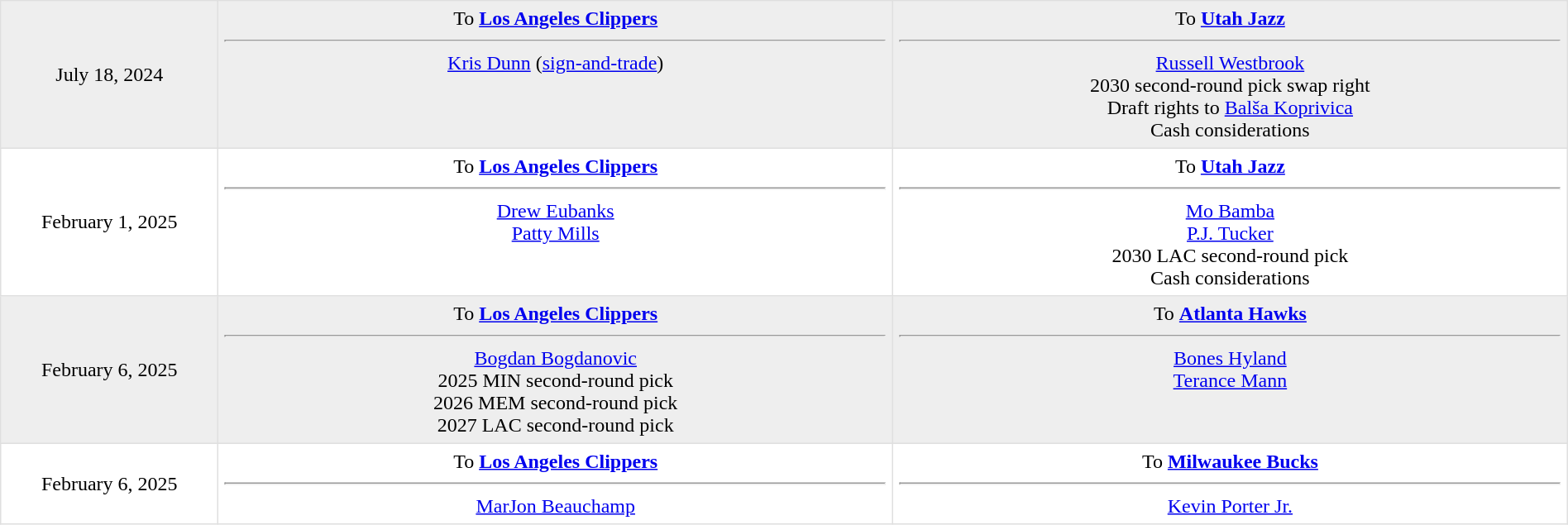<table border=1 style="border-collapse:collapse; text-align: center; width: 100%" bordercolor="#DFDFDF"  cellpadding="5">
<tr style="background:#eee;">
<td style="width:10%">July 18, 2024</td>
<td style="width:31%; vertical-align:top;">To <strong><a href='#'>Los Angeles Clippers</a></strong><hr><a href='#'>Kris Dunn</a> (<a href='#'>sign-and-trade</a>)</td>
<td style="width:31%; vertical-align:top;">To <strong><a href='#'>Utah Jazz</a></strong><hr><a href='#'>Russell Westbrook</a><br>2030 second-round pick swap right<br>Draft rights to <a href='#'>Balša Koprivica</a><br>Cash considerations</td>
</tr>
<tr>
<td style="width:10%">February 1, 2025</td>
<td style="width:31%; vertical-align:top;">To <strong><a href='#'>Los Angeles Clippers</a></strong><hr><a href='#'>Drew Eubanks</a> <br><a href='#'>Patty Mills</a></td>
<td style="width:31%; vertical-align:top;">To <strong><a href='#'>Utah Jazz</a></strong><hr><a href='#'>Mo Bamba</a><br><a href='#'>P.J. Tucker</a><br>2030 LAC second-round pick<br>Cash considerations</td>
</tr>
<tr style="background:#eee;">
<td style="width:10%">February 6, 2025</td>
<td style="width:31%; vertical-align:top;">To <strong><a href='#'>Los Angeles Clippers</a></strong><hr><a href='#'>Bogdan Bogdanovic</a><br>2025 MIN second-round pick<br>2026 MEM second-round pick<br>2027 LAC second-round pick</td>
<td style="width:31%; vertical-align:top;">To <strong><a href='#'>Atlanta Hawks</a></strong><hr><a href='#'>Bones Hyland</a><br><a href='#'>Terance Mann</a></td>
</tr>
<tr>
<td style="width:10%">February 6, 2025</td>
<td style="width:31%; vertical-align:top;">To <strong><a href='#'>Los Angeles Clippers</a></strong><hr><a href='#'>MarJon Beauchamp</a></td>
<td style="width:31%; vertical-align:top;">To <strong><a href='#'>Milwaukee Bucks</a></strong><hr><a href='#'>Kevin Porter Jr.</a></td>
</tr>
</table>
